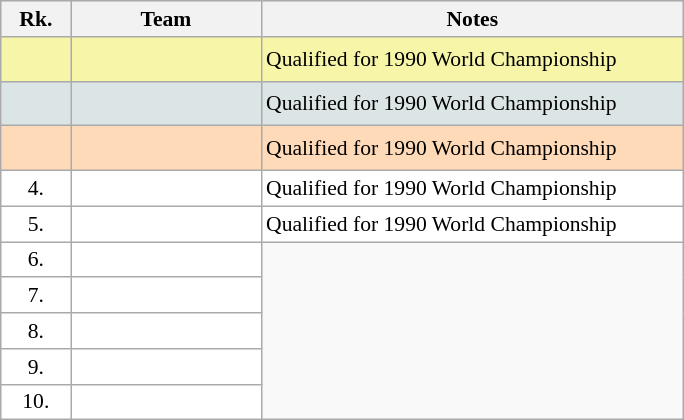<table class="wikitable" style="border:1px solid #AAAAAA;font-size:90%">
<tr bgcolor="#E4E4E4">
<th style="border-bottom:1px solid #AAAAAA" width=40>Rk.</th>
<th style="border-bottom:1px solid #AAAAAA" width=120>Team</th>
<th style="border-bottom:1px solid #AAAAAA" width=275>Notes</th>
</tr>
<tr bgcolor="#F7F6A8">
<td align="center" style="height:23px"></td>
<td><strong></strong></td>
<td>Qualified for 1990 World Championship</td>
</tr>
<tr bgcolor="#DCE5E5">
<td align="center" style="height:23px"></td>
<td></td>
<td>Qualified for 1990 World Championship</td>
</tr>
<tr bgcolor="#FFDAB9">
<td align="center" style="height:23px"></td>
<td></td>
<td>Qualified for 1990 World Championship</td>
</tr>
<tr style="background:#ffffff;">
<td align="center">4.</td>
<td></td>
<td>Qualified for 1990 World Championship</td>
</tr>
<tr style="background:#ffffff;">
<td align="center">5.</td>
<td></td>
<td>Qualified for 1990 World Championship</td>
</tr>
<tr style="background:#ffffff;">
<td align="center">6.</td>
<td></td>
</tr>
<tr style="background:#ffffff;">
<td align="center">7.</td>
<td></td>
</tr>
<tr style="background:#ffffff;">
<td align="center">8.</td>
<td></td>
</tr>
<tr style="background:#ffffff;">
<td align="center">9.</td>
<td></td>
</tr>
<tr style="background:#ffffff;">
<td align="center">10.</td>
<td></td>
</tr>
</table>
